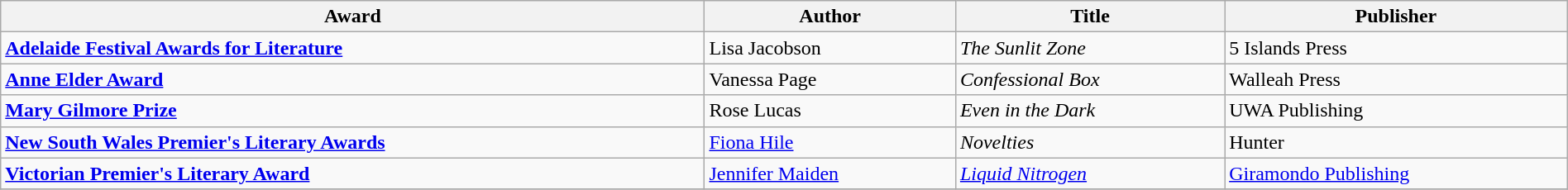<table class="wikitable" width=100%>
<tr>
<th>Award</th>
<th>Author</th>
<th>Title</th>
<th>Publisher</th>
</tr>
<tr>
<td><strong><a href='#'>Adelaide Festival Awards for Literature</a></strong></td>
<td>Lisa Jacobson</td>
<td><em>The Sunlit Zone</em></td>
<td>5 Islands Press</td>
</tr>
<tr>
<td><strong><a href='#'>Anne Elder Award</a></strong></td>
<td>Vanessa Page</td>
<td><em>Confessional Box</em></td>
<td>Walleah Press</td>
</tr>
<tr>
<td><strong><a href='#'>Mary Gilmore Prize</a></strong></td>
<td>Rose Lucas</td>
<td><em>Even in the Dark</em></td>
<td>UWA Publishing</td>
</tr>
<tr>
<td><strong><a href='#'>New South Wales Premier's Literary Awards</a></strong></td>
<td><a href='#'>Fiona Hile</a></td>
<td><em>Novelties</em></td>
<td>Hunter</td>
</tr>
<tr>
<td><strong><a href='#'>Victorian Premier's Literary Award</a></strong></td>
<td><a href='#'>Jennifer Maiden</a></td>
<td><em><a href='#'>Liquid Nitrogen</a></em></td>
<td><a href='#'>Giramondo Publishing</a></td>
</tr>
<tr>
</tr>
</table>
